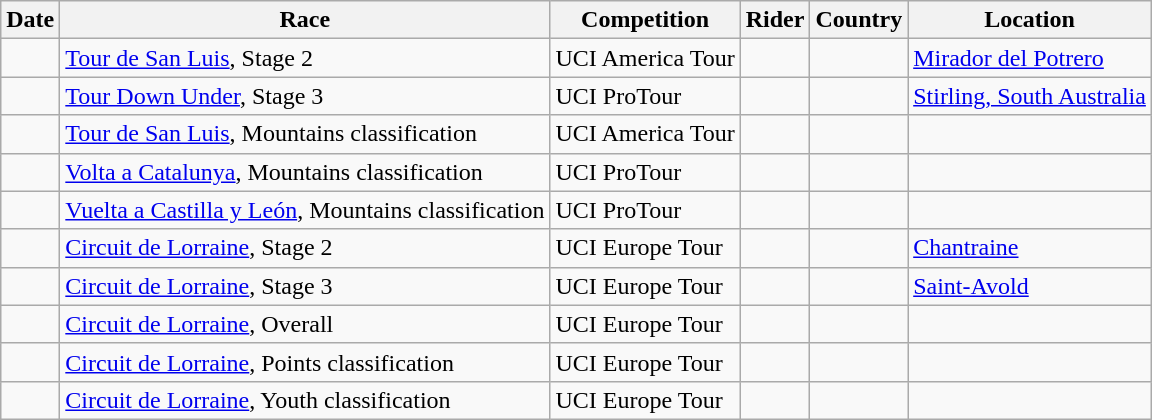<table class="wikitable sortable">
<tr>
<th>Date</th>
<th>Race</th>
<th>Competition</th>
<th>Rider</th>
<th>Country</th>
<th>Location</th>
</tr>
<tr>
<td></td>
<td><a href='#'>Tour de San Luis</a>, Stage 2</td>
<td>UCI America Tour</td>
<td></td>
<td></td>
<td><a href='#'>Mirador del Potrero</a></td>
</tr>
<tr>
<td></td>
<td><a href='#'>Tour Down Under</a>, Stage 3</td>
<td>UCI ProTour</td>
<td></td>
<td></td>
<td><a href='#'>Stirling, South Australia</a></td>
</tr>
<tr>
<td></td>
<td><a href='#'>Tour de San Luis</a>, Mountains classification</td>
<td>UCI America Tour</td>
<td></td>
<td></td>
<td></td>
</tr>
<tr>
<td></td>
<td><a href='#'>Volta a Catalunya</a>, Mountains classification</td>
<td>UCI ProTour</td>
<td></td>
<td></td>
<td></td>
</tr>
<tr>
<td></td>
<td><a href='#'>Vuelta a Castilla y León</a>, Mountains classification</td>
<td>UCI ProTour</td>
<td></td>
<td></td>
<td></td>
</tr>
<tr>
<td></td>
<td><a href='#'>Circuit de Lorraine</a>, Stage 2</td>
<td>UCI Europe Tour</td>
<td></td>
<td></td>
<td><a href='#'>Chantraine</a></td>
</tr>
<tr>
<td></td>
<td><a href='#'>Circuit de Lorraine</a>, Stage 3</td>
<td>UCI Europe Tour</td>
<td></td>
<td></td>
<td><a href='#'>Saint-Avold</a></td>
</tr>
<tr>
<td></td>
<td><a href='#'>Circuit de Lorraine</a>, Overall</td>
<td>UCI Europe Tour</td>
<td></td>
<td></td>
<td></td>
</tr>
<tr>
<td></td>
<td><a href='#'>Circuit de Lorraine</a>, Points classification</td>
<td>UCI Europe Tour</td>
<td></td>
<td></td>
<td></td>
</tr>
<tr>
<td></td>
<td><a href='#'>Circuit de Lorraine</a>, Youth classification</td>
<td>UCI Europe Tour</td>
<td></td>
<td></td>
<td></td>
</tr>
</table>
